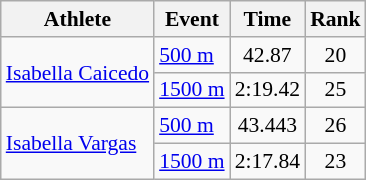<table class="wikitable" style="font-size:90%">
<tr>
<th>Athlete</th>
<th>Event</th>
<th>Time</th>
<th>Rank</th>
</tr>
<tr align=center>
<td align=left rowspan=2><a href='#'>Isabella Caicedo</a></td>
<td align=left><a href='#'>500 m</a></td>
<td>42.87</td>
<td>20</td>
</tr>
<tr align=center>
<td align=left><a href='#'>1500 m</a></td>
<td>2:19.42</td>
<td>25</td>
</tr>
<tr align=center>
<td align=left rowspan=2><a href='#'>Isabella Vargas</a></td>
<td align=left><a href='#'>500 m</a></td>
<td>43.443</td>
<td>26</td>
</tr>
<tr align=center>
<td align=left><a href='#'>1500 m</a></td>
<td>2:17.84</td>
<td>23</td>
</tr>
</table>
